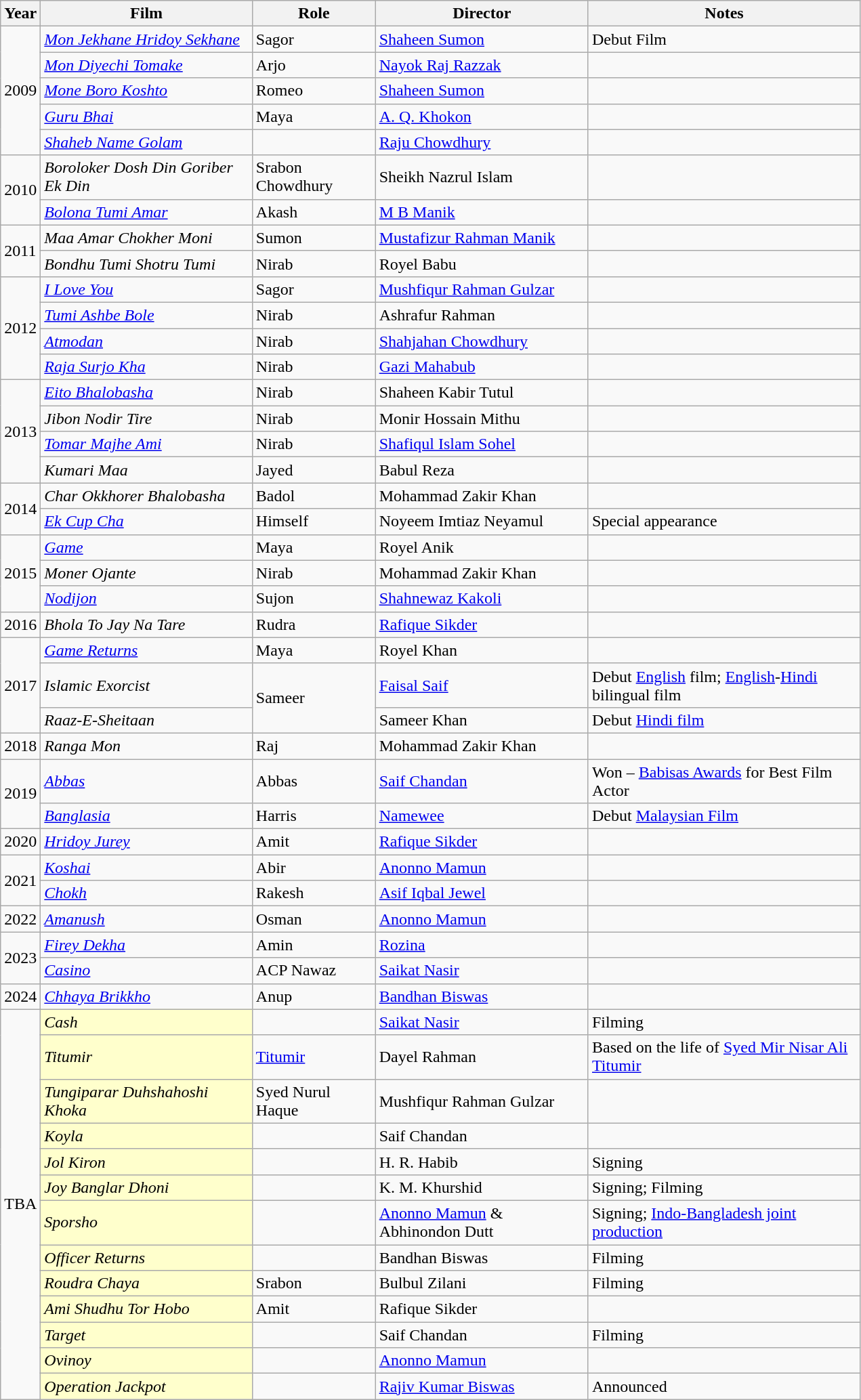<table class="wikitable sortable" style="width:67%;">
<tr>
<th>Year</th>
<th>Film</th>
<th>Role</th>
<th>Director</th>
<th>Notes</th>
</tr>
<tr>
<td rowspan="5">2009</td>
<td><em><a href='#'>Mon Jekhane Hridoy Sekhane</a></em></td>
<td>Sagor</td>
<td><a href='#'>Shaheen Sumon</a></td>
<td>Debut Film</td>
</tr>
<tr>
<td><em><a href='#'>Mon Diyechi Tomake</a></em></td>
<td>Arjo</td>
<td><a href='#'>Nayok Raj Razzak</a></td>
<td></td>
</tr>
<tr>
<td><em><a href='#'>Mone Boro Koshto</a></em></td>
<td>Romeo</td>
<td><a href='#'>Shaheen Sumon</a></td>
<td></td>
</tr>
<tr>
<td><em><a href='#'>Guru Bhai</a></em></td>
<td>Maya</td>
<td><a href='#'>A. Q. Khokon</a></td>
<td></td>
</tr>
<tr>
<td><em><a href='#'>Shaheb Name Golam</a></em></td>
<td></td>
<td><a href='#'>Raju Chowdhury</a></td>
<td></td>
</tr>
<tr>
<td rowspan="2">2010</td>
<td><em>Boroloker Dosh Din Goriber Ek Din</em></td>
<td>Srabon Chowdhury</td>
<td>Sheikh Nazrul Islam</td>
<td></td>
</tr>
<tr>
<td><em><a href='#'>Bolona Tumi Amar</a></em></td>
<td>Akash</td>
<td><a href='#'>M B Manik</a></td>
<td></td>
</tr>
<tr>
<td rowspan="2">2011</td>
<td><em>Maa Amar Chokher Moni</em></td>
<td>Sumon</td>
<td><a href='#'>Mustafizur Rahman Manik</a></td>
<td></td>
</tr>
<tr>
<td><em>Bondhu Tumi Shotru Tumi</em></td>
<td>Nirab</td>
<td>Royel Babu</td>
<td></td>
</tr>
<tr>
<td rowspan="4">2012</td>
<td><em><a href='#'>I Love You</a></em></td>
<td>Sagor</td>
<td><a href='#'>Mushfiqur Rahman Gulzar</a></td>
<td></td>
</tr>
<tr>
<td><em><a href='#'>Tumi Ashbe Bole</a></em></td>
<td>Nirab</td>
<td>Ashrafur Rahman</td>
<td></td>
</tr>
<tr>
<td><em><a href='#'>Atmodan</a></em></td>
<td>Nirab</td>
<td><a href='#'>Shahjahan Chowdhury</a></td>
<td></td>
</tr>
<tr>
<td><em><a href='#'>Raja Surjo Kha</a></em></td>
<td>Nirab</td>
<td><a href='#'>Gazi Mahabub</a></td>
<td></td>
</tr>
<tr>
<td rowspan="4">2013</td>
<td><em><a href='#'>Eito Bhalobasha</a></em></td>
<td>Nirab</td>
<td>Shaheen Kabir Tutul</td>
<td></td>
</tr>
<tr>
<td><em>Jibon Nodir Tire</em></td>
<td>Nirab</td>
<td>Monir Hossain Mithu</td>
<td></td>
</tr>
<tr>
<td><em><a href='#'>Tomar Majhe Ami</a></em></td>
<td>Nirab</td>
<td><a href='#'>Shafiqul Islam Sohel</a></td>
<td></td>
</tr>
<tr>
<td><em>Kumari Maa</em></td>
<td>Jayed</td>
<td>Babul Reza</td>
<td></td>
</tr>
<tr>
<td rowspan="2">2014</td>
<td><em>Char Okkhorer Bhalobasha</em></td>
<td>Badol</td>
<td>Mohammad Zakir Khan</td>
<td></td>
</tr>
<tr>
<td><em><a href='#'>Ek Cup Cha</a></em></td>
<td>Himself</td>
<td>Noyeem Imtiaz Neyamul</td>
<td>Special appearance</td>
</tr>
<tr>
<td rowspan="3">2015</td>
<td><em><a href='#'>Game</a></em></td>
<td>Maya</td>
<td>Royel Anik</td>
<td></td>
</tr>
<tr>
<td><em>Moner Ojante</em></td>
<td>Nirab</td>
<td>Mohammad Zakir Khan</td>
<td></td>
</tr>
<tr>
<td><em><a href='#'>Nodijon</a></em></td>
<td>Sujon</td>
<td><a href='#'>Shahnewaz Kakoli</a></td>
<td></td>
</tr>
<tr>
<td>2016</td>
<td><em>Bhola To Jay Na Tare</em></td>
<td>Rudra</td>
<td><a href='#'>Rafique Sikder</a></td>
<td></td>
</tr>
<tr>
<td rowspan="3">2017</td>
<td><em><a href='#'>Game Returns</a></em></td>
<td>Maya</td>
<td>Royel Khan</td>
<td></td>
</tr>
<tr>
<td><em>Islamic Exorcist</em></td>
<td rowspan="2">Sameer</td>
<td><a href='#'>Faisal Saif</a></td>
<td>Debut <a href='#'>English</a> film; <a href='#'>English</a>-<a href='#'>Hindi</a> bilingual film</td>
</tr>
<tr>
<td><em>Raaz-E-Sheitaan</em></td>
<td>Sameer Khan</td>
<td>Debut <a href='#'>Hindi film</a></td>
</tr>
<tr>
<td>2018</td>
<td><em>Ranga Mon</em></td>
<td>Raj</td>
<td>Mohammad Zakir Khan</td>
<td></td>
</tr>
<tr>
<td rowspan="2">2019</td>
<td><em><a href='#'>Abbas</a></em></td>
<td>Abbas</td>
<td><a href='#'>Saif Chandan</a></td>
<td>Won – <a href='#'>Babisas Awards</a> for Best Film Actor</td>
</tr>
<tr>
<td><em><a href='#'>Banglasia</a></em></td>
<td>Harris</td>
<td><a href='#'>Namewee</a></td>
<td>Debut <a href='#'>Malaysian Film</a></td>
</tr>
<tr>
<td>2020</td>
<td><em><a href='#'>Hridoy Jurey</a></em></td>
<td>Amit</td>
<td><a href='#'>Rafique Sikder</a></td>
<td></td>
</tr>
<tr>
<td rowspan="2">2021</td>
<td><em><a href='#'>Koshai</a></em></td>
<td>Abir</td>
<td><a href='#'>Anonno Mamun</a></td>
<td></td>
</tr>
<tr>
<td><em><a href='#'>Chokh</a></em></td>
<td>Rakesh</td>
<td><a href='#'>Asif Iqbal Jewel</a></td>
<td></td>
</tr>
<tr>
<td>2022</td>
<td><em><a href='#'>Amanush</a></em></td>
<td>Osman</td>
<td><a href='#'>Anonno Mamun</a></td>
<td></td>
</tr>
<tr>
<td rowspan="2">2023</td>
<td><em><a href='#'>Firey Dekha</a></em></td>
<td>Amin</td>
<td><a href='#'>Rozina</a></td>
<td></td>
</tr>
<tr>
<td><em><a href='#'>Casino</a></em></td>
<td>ACP Nawaz</td>
<td><a href='#'>Saikat Nasir</a></td>
<td></td>
</tr>
<tr>
<td rowspan="1">2024</td>
<td><em><a href='#'>Chhaya Brikkho</a></em></td>
<td>Anup</td>
<td><a href='#'>Bandhan Biswas</a></td>
<td></td>
</tr>
<tr>
<td rowspan="14">TBA</td>
<td style="background:#ffc;"><em>Cash</em></td>
<td></td>
<td><a href='#'>Saikat Nasir</a></td>
<td>Filming</td>
</tr>
<tr>
<td style="background:#ffc;"><em>Titumir</em></td>
<td><a href='#'>Titumir</a></td>
<td>Dayel Rahman</td>
<td>Based on the life of <a href='#'>Syed Mir Nisar Ali Titumir</a></td>
</tr>
<tr>
<td style="background:#ffc;"><em>Tungiparar Duhshahoshi Khoka</em></td>
<td>Syed Nurul Haque</td>
<td>Mushfiqur Rahman Gulzar</td>
<td></td>
</tr>
<tr>
<td style="background:#ffc;"><em>Koyla</em></td>
<td></td>
<td>Saif Chandan</td>
<td></td>
</tr>
<tr>
<td style="background:#ffc;"><em>Jol Kiron</em></td>
<td></td>
<td>H. R. Habib</td>
<td>Signing</td>
</tr>
<tr>
<td style="background:#ffc;"><em>Joy Banglar Dhoni</em></td>
<td></td>
<td>K. M. Khurshid</td>
<td>Signing; Filming</td>
</tr>
<tr>
<td style="background:#ffc;"><em>Sporsho</em></td>
<td></td>
<td><a href='#'>Anonno Mamun</a> & Abhinondon Dutt</td>
<td>Signing; <a href='#'>Indo-Bangladesh joint production</a></td>
</tr>
<tr>
<td style="background:#ffc;"><em>Officer Returns</em></td>
<td></td>
<td>Bandhan Biswas</td>
<td>Filming</td>
</tr>
<tr>
<td style="background:#ffc;"><em>Roudra Chaya</em></td>
<td>Srabon</td>
<td>Bulbul Zilani</td>
<td>Filming</td>
</tr>
<tr>
<td style="background:#ffc;"><em>Ami Shudhu Tor Hobo</em></td>
<td>Amit</td>
<td>Rafique Sikder</td>
<td></td>
</tr>
<tr>
<td style="background:#ffc;"><em>Target</em></td>
<td></td>
<td>Saif Chandan</td>
<td>Filming</td>
</tr>
<tr>
<td style="background:#ffc;"><em>Ovinoy</em></td>
<td></td>
<td><a href='#'>Anonno Mamun</a></td>
<td></td>
</tr>
<tr>
<td style="background:#FFFFCC;"><em>Operation Jackpot</em> </td>
<td></td>
<td><a href='#'>Rajiv Kumar Biswas</a></td>
<td>Announced</td>
</tr>
</table>
